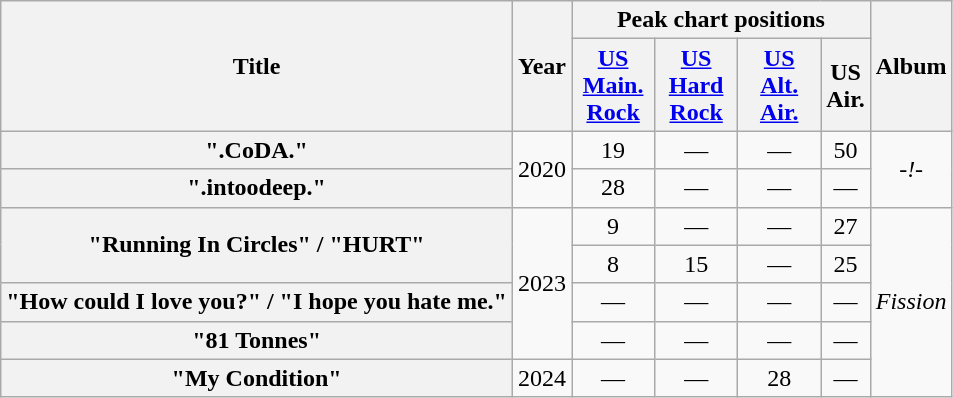<table class="wikitable plainrowheaders" style="text-align:center;">
<tr>
<th scope="col" rowspan="2">Title</th>
<th scope="col" rowspan="2">Year</th>
<th scope="col" colspan="4">Peak chart positions</th>
<th scope="col" rowspan="2">Album</th>
</tr>
<tr>
<th scope="col" style=width:3em; font-size:90%;"><a href='#'>US<br>Main.<br>Rock</a><br></th>
<th scope="col" style=width:3em; font-size:90%;"><a href='#'>US<br>Hard<br>Rock</a><br></th>
<th scope="col" style=width:3em; font-size:90%;"><a href='#'>US<br>Alt.<br>Air.</a><br></th>
<th scope="col" style="width:3em font-size:90%;">US<br>Air.<br></th>
</tr>
<tr>
<th scope="row">".CoDA."</th>
<td rowspan="2">2020</td>
<td>19</td>
<td>—</td>
<td>—</td>
<td>50</td>
<td rowspan="2"><em>-!-</em></td>
</tr>
<tr>
<th scope="row">".intoodeep."</th>
<td>28</td>
<td>—</td>
<td>—</td>
<td>—</td>
</tr>
<tr>
<th scope="row" rowspan="2">"Running In Circles" / "HURT" </th>
<td rowspan="4">2023</td>
<td>9 </td>
<td>—</td>
<td>—</td>
<td>27</td>
<td rowspan="5"><em>Fission</em></td>
</tr>
<tr>
<td> 8</td>
<td>15</td>
<td>—</td>
<td>25</td>
</tr>
<tr>
<th scope="row">"How could I love you?" / "I hope you hate me."</th>
<td>—</td>
<td>—</td>
<td>—</td>
<td>—</td>
</tr>
<tr>
<th scope="row">"81 Tonnes"</th>
<td>—</td>
<td>—</td>
<td>—</td>
<td>—</td>
</tr>
<tr>
<th scope="row">"My Condition"</th>
<td>2024</td>
<td>—</td>
<td>—</td>
<td>28</td>
<td>—</td>
</tr>
</table>
